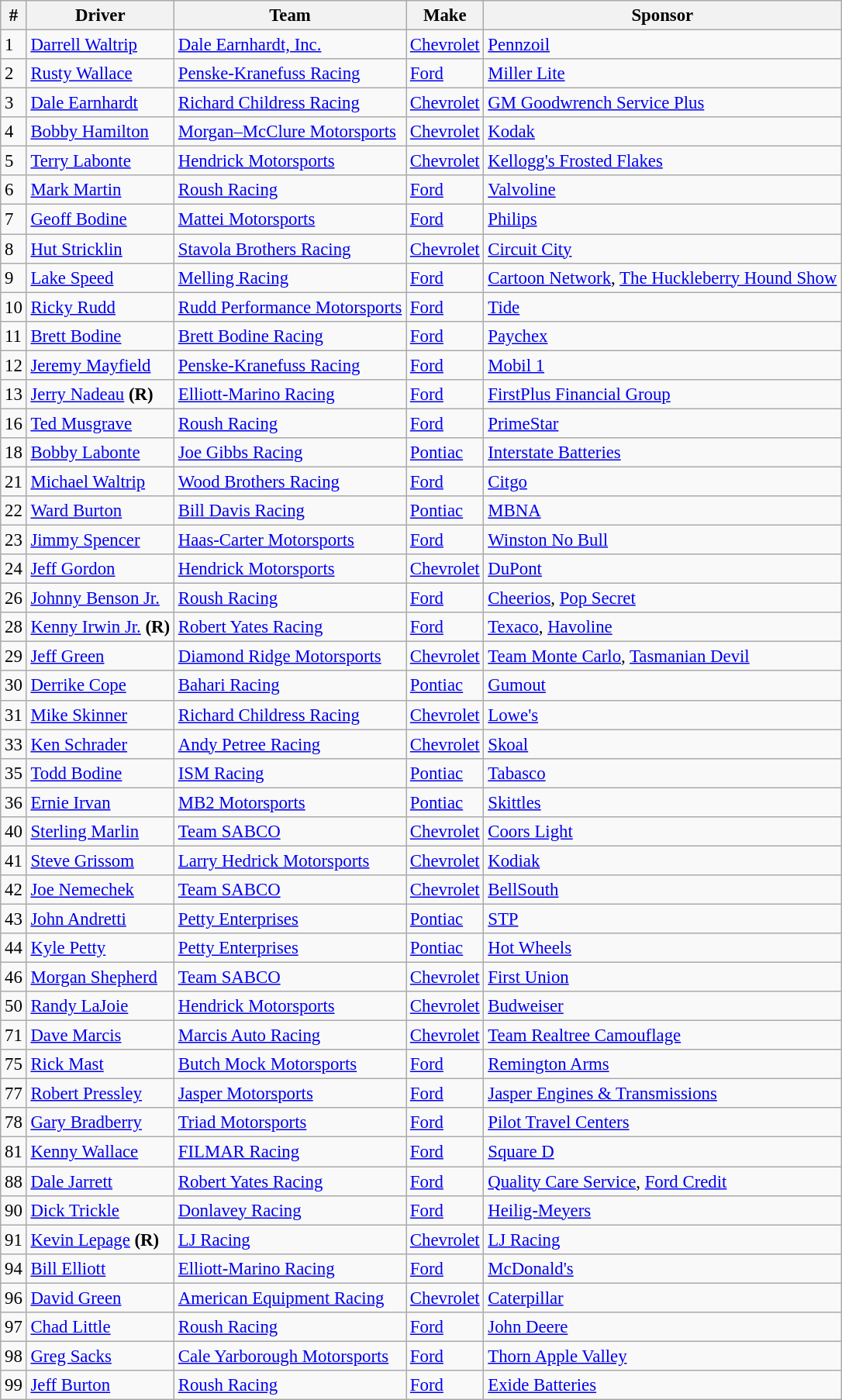<table class="wikitable" style="font-size:95%">
<tr>
<th>#</th>
<th>Driver</th>
<th>Team</th>
<th>Make</th>
<th>Sponsor</th>
</tr>
<tr>
<td>1</td>
<td><a href='#'>Darrell Waltrip</a></td>
<td><a href='#'>Dale Earnhardt, Inc.</a></td>
<td><a href='#'>Chevrolet</a></td>
<td><a href='#'>Pennzoil</a></td>
</tr>
<tr>
<td>2</td>
<td><a href='#'>Rusty Wallace</a></td>
<td><a href='#'>Penske-Kranefuss Racing</a></td>
<td><a href='#'>Ford</a></td>
<td><a href='#'>Miller Lite</a></td>
</tr>
<tr>
<td>3</td>
<td><a href='#'>Dale Earnhardt</a></td>
<td><a href='#'>Richard Childress Racing</a></td>
<td><a href='#'>Chevrolet</a></td>
<td><a href='#'>GM Goodwrench Service Plus</a></td>
</tr>
<tr>
<td>4</td>
<td><a href='#'>Bobby Hamilton</a></td>
<td><a href='#'>Morgan–McClure Motorsports</a></td>
<td><a href='#'>Chevrolet</a></td>
<td><a href='#'>Kodak</a></td>
</tr>
<tr>
<td>5</td>
<td><a href='#'>Terry Labonte</a></td>
<td><a href='#'>Hendrick Motorsports</a></td>
<td><a href='#'>Chevrolet</a></td>
<td><a href='#'>Kellogg's Frosted Flakes</a></td>
</tr>
<tr>
<td>6</td>
<td><a href='#'>Mark Martin</a></td>
<td><a href='#'>Roush Racing</a></td>
<td><a href='#'>Ford</a></td>
<td><a href='#'>Valvoline</a></td>
</tr>
<tr>
<td>7</td>
<td><a href='#'>Geoff Bodine</a></td>
<td><a href='#'>Mattei Motorsports</a></td>
<td><a href='#'>Ford</a></td>
<td><a href='#'>Philips</a></td>
</tr>
<tr>
<td>8</td>
<td><a href='#'>Hut Stricklin</a></td>
<td><a href='#'>Stavola Brothers Racing</a></td>
<td><a href='#'>Chevrolet</a></td>
<td><a href='#'>Circuit City</a></td>
</tr>
<tr>
<td>9</td>
<td><a href='#'>Lake Speed</a></td>
<td><a href='#'>Melling Racing</a></td>
<td><a href='#'>Ford</a></td>
<td><a href='#'>Cartoon Network</a>, <a href='#'>The Huckleberry Hound Show</a></td>
</tr>
<tr>
<td>10</td>
<td><a href='#'>Ricky Rudd</a></td>
<td><a href='#'>Rudd Performance Motorsports</a></td>
<td><a href='#'>Ford</a></td>
<td><a href='#'>Tide</a></td>
</tr>
<tr>
<td>11</td>
<td><a href='#'>Brett Bodine</a></td>
<td><a href='#'>Brett Bodine Racing</a></td>
<td><a href='#'>Ford</a></td>
<td><a href='#'>Paychex</a></td>
</tr>
<tr>
<td>12</td>
<td><a href='#'>Jeremy Mayfield</a></td>
<td><a href='#'>Penske-Kranefuss Racing</a></td>
<td><a href='#'>Ford</a></td>
<td><a href='#'>Mobil 1</a></td>
</tr>
<tr>
<td>13</td>
<td><a href='#'>Jerry Nadeau</a> <strong>(R)</strong></td>
<td><a href='#'>Elliott-Marino Racing</a></td>
<td><a href='#'>Ford</a></td>
<td><a href='#'>FirstPlus Financial Group</a></td>
</tr>
<tr>
<td>16</td>
<td><a href='#'>Ted Musgrave</a></td>
<td><a href='#'>Roush Racing</a></td>
<td><a href='#'>Ford</a></td>
<td><a href='#'>PrimeStar</a></td>
</tr>
<tr>
<td>18</td>
<td><a href='#'>Bobby Labonte</a></td>
<td><a href='#'>Joe Gibbs Racing</a></td>
<td><a href='#'>Pontiac</a></td>
<td><a href='#'>Interstate Batteries</a></td>
</tr>
<tr>
<td>21</td>
<td><a href='#'>Michael Waltrip</a></td>
<td><a href='#'>Wood Brothers Racing</a></td>
<td><a href='#'>Ford</a></td>
<td><a href='#'>Citgo</a></td>
</tr>
<tr>
<td>22</td>
<td><a href='#'>Ward Burton</a></td>
<td><a href='#'>Bill Davis Racing</a></td>
<td><a href='#'>Pontiac</a></td>
<td><a href='#'>MBNA</a></td>
</tr>
<tr>
<td>23</td>
<td><a href='#'>Jimmy Spencer</a></td>
<td><a href='#'>Haas-Carter Motorsports</a></td>
<td><a href='#'>Ford</a></td>
<td><a href='#'>Winston No Bull</a></td>
</tr>
<tr>
<td>24</td>
<td><a href='#'>Jeff Gordon</a></td>
<td><a href='#'>Hendrick Motorsports</a></td>
<td><a href='#'>Chevrolet</a></td>
<td><a href='#'>DuPont</a></td>
</tr>
<tr>
<td>26</td>
<td><a href='#'>Johnny Benson Jr.</a></td>
<td><a href='#'>Roush Racing</a></td>
<td><a href='#'>Ford</a></td>
<td><a href='#'>Cheerios</a>, <a href='#'>Pop Secret</a></td>
</tr>
<tr>
<td>28</td>
<td><a href='#'>Kenny Irwin Jr.</a> <strong>(R)</strong></td>
<td><a href='#'>Robert Yates Racing</a></td>
<td><a href='#'>Ford</a></td>
<td><a href='#'>Texaco</a>, <a href='#'>Havoline</a></td>
</tr>
<tr>
<td>29</td>
<td><a href='#'>Jeff Green</a></td>
<td><a href='#'>Diamond Ridge Motorsports</a></td>
<td><a href='#'>Chevrolet</a></td>
<td><a href='#'>Team Monte Carlo</a>, <a href='#'>Tasmanian Devil</a></td>
</tr>
<tr>
<td>30</td>
<td><a href='#'>Derrike Cope</a></td>
<td><a href='#'>Bahari Racing</a></td>
<td><a href='#'>Pontiac</a></td>
<td><a href='#'>Gumout</a></td>
</tr>
<tr>
<td>31</td>
<td><a href='#'>Mike Skinner</a></td>
<td><a href='#'>Richard Childress Racing</a></td>
<td><a href='#'>Chevrolet</a></td>
<td><a href='#'>Lowe's</a></td>
</tr>
<tr>
<td>33</td>
<td><a href='#'>Ken Schrader</a></td>
<td><a href='#'>Andy Petree Racing</a></td>
<td><a href='#'>Chevrolet</a></td>
<td><a href='#'>Skoal</a></td>
</tr>
<tr>
<td>35</td>
<td><a href='#'>Todd Bodine</a></td>
<td><a href='#'>ISM Racing</a></td>
<td><a href='#'>Pontiac</a></td>
<td><a href='#'>Tabasco</a></td>
</tr>
<tr>
<td>36</td>
<td><a href='#'>Ernie Irvan</a></td>
<td><a href='#'>MB2 Motorsports</a></td>
<td><a href='#'>Pontiac</a></td>
<td><a href='#'>Skittles</a></td>
</tr>
<tr>
<td>40</td>
<td><a href='#'>Sterling Marlin</a></td>
<td><a href='#'>Team SABCO</a></td>
<td><a href='#'>Chevrolet</a></td>
<td><a href='#'>Coors Light</a></td>
</tr>
<tr>
<td>41</td>
<td><a href='#'>Steve Grissom</a></td>
<td><a href='#'>Larry Hedrick Motorsports</a></td>
<td><a href='#'>Chevrolet</a></td>
<td><a href='#'>Kodiak</a></td>
</tr>
<tr>
<td>42</td>
<td><a href='#'>Joe Nemechek</a></td>
<td><a href='#'>Team SABCO</a></td>
<td><a href='#'>Chevrolet</a></td>
<td><a href='#'>BellSouth</a></td>
</tr>
<tr>
<td>43</td>
<td><a href='#'>John Andretti</a></td>
<td><a href='#'>Petty Enterprises</a></td>
<td><a href='#'>Pontiac</a></td>
<td><a href='#'>STP</a></td>
</tr>
<tr>
<td>44</td>
<td><a href='#'>Kyle Petty</a></td>
<td><a href='#'>Petty Enterprises</a></td>
<td><a href='#'>Pontiac</a></td>
<td><a href='#'>Hot Wheels</a></td>
</tr>
<tr>
<td>46</td>
<td><a href='#'>Morgan Shepherd</a></td>
<td><a href='#'>Team SABCO</a></td>
<td><a href='#'>Chevrolet</a></td>
<td><a href='#'>First Union</a></td>
</tr>
<tr>
<td>50</td>
<td><a href='#'>Randy LaJoie</a></td>
<td><a href='#'>Hendrick Motorsports</a></td>
<td><a href='#'>Chevrolet</a></td>
<td><a href='#'>Budweiser</a></td>
</tr>
<tr>
<td>71</td>
<td><a href='#'>Dave Marcis</a></td>
<td><a href='#'>Marcis Auto Racing</a></td>
<td><a href='#'>Chevrolet</a></td>
<td><a href='#'>Team Realtree Camouflage</a></td>
</tr>
<tr>
<td>75</td>
<td><a href='#'>Rick Mast</a></td>
<td><a href='#'>Butch Mock Motorsports</a></td>
<td><a href='#'>Ford</a></td>
<td><a href='#'>Remington Arms</a></td>
</tr>
<tr>
<td>77</td>
<td><a href='#'>Robert Pressley</a></td>
<td><a href='#'>Jasper Motorsports</a></td>
<td><a href='#'>Ford</a></td>
<td><a href='#'>Jasper Engines & Transmissions</a></td>
</tr>
<tr>
<td>78</td>
<td><a href='#'>Gary Bradberry</a></td>
<td><a href='#'>Triad Motorsports</a></td>
<td><a href='#'>Ford</a></td>
<td><a href='#'>Pilot Travel Centers</a></td>
</tr>
<tr>
<td>81</td>
<td><a href='#'>Kenny Wallace</a></td>
<td><a href='#'>FILMAR Racing</a></td>
<td><a href='#'>Ford</a></td>
<td><a href='#'>Square D</a></td>
</tr>
<tr>
<td>88</td>
<td><a href='#'>Dale Jarrett</a></td>
<td><a href='#'>Robert Yates Racing</a></td>
<td><a href='#'>Ford</a></td>
<td><a href='#'>Quality Care Service</a>, <a href='#'>Ford Credit</a></td>
</tr>
<tr>
<td>90</td>
<td><a href='#'>Dick Trickle</a></td>
<td><a href='#'>Donlavey Racing</a></td>
<td><a href='#'>Ford</a></td>
<td><a href='#'>Heilig-Meyers</a></td>
</tr>
<tr>
<td>91</td>
<td><a href='#'>Kevin Lepage</a> <strong>(R)</strong></td>
<td><a href='#'>LJ Racing</a></td>
<td><a href='#'>Chevrolet</a></td>
<td><a href='#'>LJ Racing</a></td>
</tr>
<tr>
<td>94</td>
<td><a href='#'>Bill Elliott</a></td>
<td><a href='#'>Elliott-Marino Racing</a></td>
<td><a href='#'>Ford</a></td>
<td><a href='#'>McDonald's</a></td>
</tr>
<tr>
<td>96</td>
<td><a href='#'>David Green</a></td>
<td><a href='#'>American Equipment Racing</a></td>
<td><a href='#'>Chevrolet</a></td>
<td><a href='#'>Caterpillar</a></td>
</tr>
<tr>
<td>97</td>
<td><a href='#'>Chad Little</a></td>
<td><a href='#'>Roush Racing</a></td>
<td><a href='#'>Ford</a></td>
<td><a href='#'>John Deere</a></td>
</tr>
<tr>
<td>98</td>
<td><a href='#'>Greg Sacks</a></td>
<td><a href='#'>Cale Yarborough Motorsports</a></td>
<td><a href='#'>Ford</a></td>
<td><a href='#'>Thorn Apple Valley</a></td>
</tr>
<tr>
<td>99</td>
<td><a href='#'>Jeff Burton</a></td>
<td><a href='#'>Roush Racing</a></td>
<td><a href='#'>Ford</a></td>
<td><a href='#'>Exide Batteries</a></td>
</tr>
</table>
